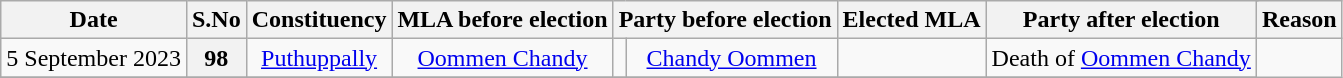<table class="wikitable sortable" style="text-align:center;">
<tr>
<th>Date</th>
<th>S.No</th>
<th>Constituency</th>
<th>MLA before election</th>
<th colspan="2">Party before election</th>
<th>Elected MLA</th>
<th colspan="2">Party after election</th>
<th>Reason</th>
</tr>
<tr>
<td>5 September 2023</td>
<th>98</th>
<td><a href='#'>Puthuppally</a></td>
<td><a href='#'>Oommen Chandy</a></td>
<td></td>
<td><a href='#'>Chandy Oommen</a></td>
<td></td>
<td>Death of <a href='#'>Oommen Chandy</a></td>
</tr>
<tr>
</tr>
</table>
